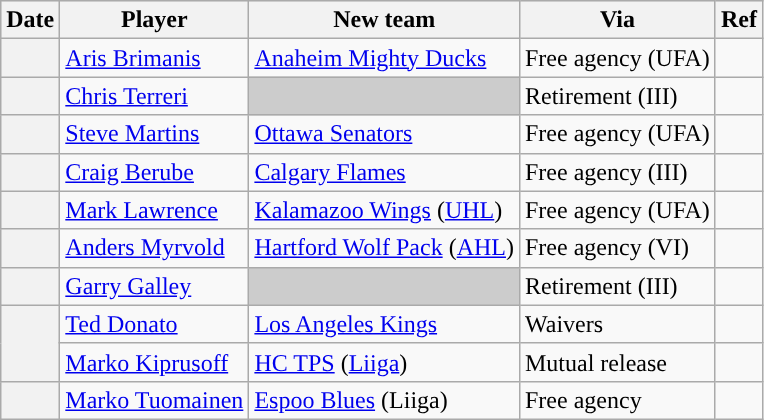<table class="wikitable plainrowheaders">
<tr style="background:#ddd; text-align:center;">
<th>Date</th>
<th>Player</th>
<th>New team</th>
<th>Via</th>
<th>Ref</th>
</tr>
<tr>
<th scope="row"></th>
<td><a href='#'>Aris Brimanis</a></td>
<td><a href='#'>Anaheim Mighty Ducks</a></td>
<td>Free agency (UFA)</td>
<td></td>
</tr>
<tr>
<th scope="row"></th>
<td><a href='#'>Chris Terreri</a></td>
<td style="background:#ccc"></td>
<td>Retirement (III)</td>
<td></td>
</tr>
<tr>
<th scope="row"></th>
<td><a href='#'>Steve Martins</a></td>
<td><a href='#'>Ottawa Senators</a></td>
<td>Free agency (UFA)</td>
<td></td>
</tr>
<tr>
<th scope="row"></th>
<td><a href='#'>Craig Berube</a></td>
<td><a href='#'>Calgary Flames</a></td>
<td>Free agency (III)</td>
<td></td>
</tr>
<tr>
<th scope="row"></th>
<td><a href='#'>Mark Lawrence</a></td>
<td><a href='#'>Kalamazoo Wings</a> (<a href='#'>UHL</a>)</td>
<td>Free agency (UFA)</td>
<td></td>
</tr>
<tr>
<th scope="row"></th>
<td><a href='#'>Anders Myrvold</a></td>
<td><a href='#'>Hartford Wolf Pack</a> (<a href='#'>AHL</a>)</td>
<td>Free agency (VI)</td>
<td></td>
</tr>
<tr>
<th scope="row"></th>
<td><a href='#'>Garry Galley</a></td>
<td style="background:#ccc"></td>
<td>Retirement (III)</td>
<td></td>
</tr>
<tr>
<th scope="row" rowspan=2></th>
<td><a href='#'>Ted Donato</a></td>
<td><a href='#'>Los Angeles Kings</a></td>
<td>Waivers</td>
<td></td>
</tr>
<tr>
<td><a href='#'>Marko Kiprusoff</a></td>
<td><a href='#'>HC TPS</a> (<a href='#'>Liiga</a>)</td>
<td>Mutual release</td>
<td></td>
</tr>
<tr>
<th scope="row"></th>
<td><a href='#'>Marko Tuomainen</a></td>
<td><a href='#'>Espoo Blues</a> (Liiga)</td>
<td>Free agency</td>
<td></td>
</tr>
</table>
